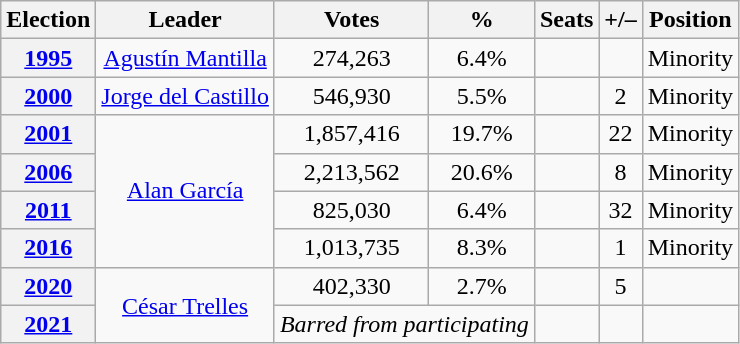<table class=wikitable style=text-align:center>
<tr>
<th>Election</th>
<th>Leader</th>
<th><strong>Votes</strong></th>
<th><strong>%</strong></th>
<th><strong>Seats</strong></th>
<th>+/–</th>
<th>Position</th>
</tr>
<tr>
<th><a href='#'>1995</a></th>
<td><a href='#'>Agustín Mantilla</a></td>
<td>274,263</td>
<td>6.4%</td>
<td></td>
<td></td>
<td>Minority</td>
</tr>
<tr>
<th><a href='#'>2000</a></th>
<td><a href='#'>Jorge del Castillo</a></td>
<td>546,930</td>
<td>5.5%</td>
<td></td>
<td> 2</td>
<td>Minority</td>
</tr>
<tr>
<th><a href='#'>2001</a></th>
<td rowspan="4"><a href='#'>Alan García</a></td>
<td>1,857,416</td>
<td>19.7%</td>
<td></td>
<td> 22</td>
<td>Minority</td>
</tr>
<tr>
<th><a href='#'>2006</a></th>
<td>2,213,562</td>
<td>20.6%</td>
<td></td>
<td> 8</td>
<td>Minority</td>
</tr>
<tr>
<th><a href='#'>2011</a></th>
<td>825,030</td>
<td>6.4%</td>
<td></td>
<td> 32</td>
<td>Minority</td>
</tr>
<tr>
<th><a href='#'>2016</a></th>
<td>1,013,735</td>
<td>8.3%<br></td>
<td></td>
<td> 1</td>
<td>Minority</td>
</tr>
<tr>
<th><a href='#'>2020</a></th>
<td rowspan="4"><a href='#'>César Trelles</a></td>
<td>402,330</td>
<td>2.7%</td>
<td></td>
<td> 5</td>
<td></td>
</tr>
<tr>
<th><a href='#'>2021</a></th>
<td align=center colspan=2><em>Barred from participating</em></td>
<td></td>
<td></td>
<td></td>
</tr>
</table>
